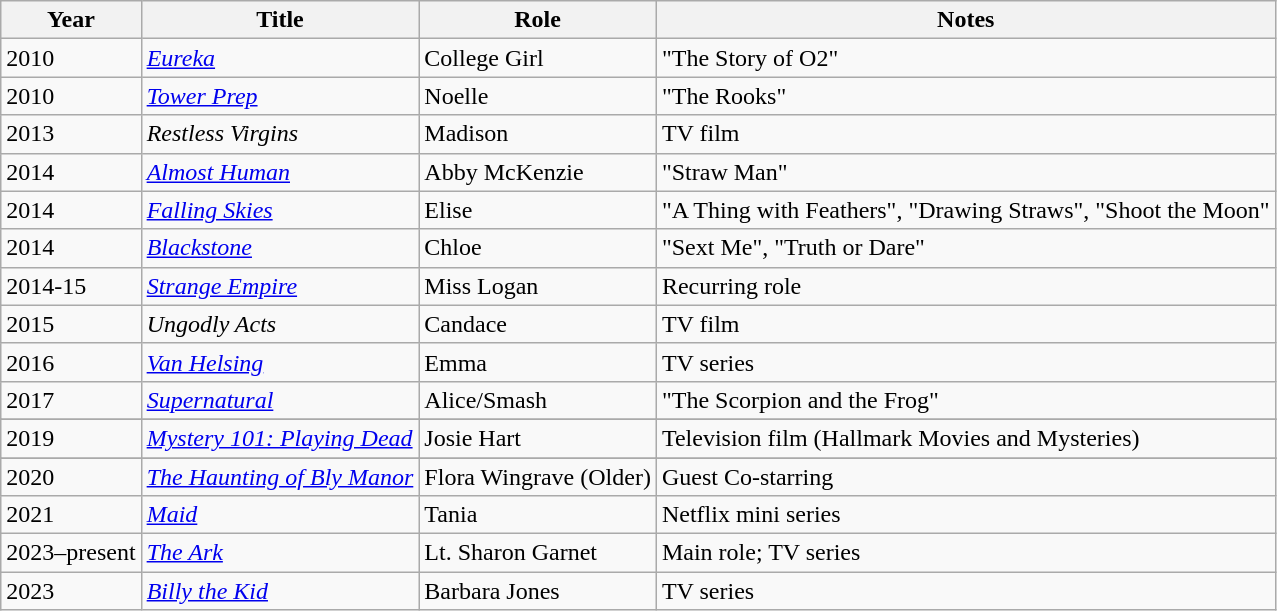<table class="wikitable sortable">
<tr>
<th>Year</th>
<th>Title</th>
<th>Role</th>
<th class="unsortable">Notes</th>
</tr>
<tr>
<td>2010</td>
<td><em><a href='#'>Eureka</a></em></td>
<td>College Girl</td>
<td>"The Story of O2"</td>
</tr>
<tr>
<td>2010</td>
<td><em><a href='#'>Tower Prep</a></em></td>
<td>Noelle</td>
<td>"The Rooks"</td>
</tr>
<tr>
<td>2013</td>
<td><em>Restless Virgins</em></td>
<td>Madison</td>
<td>TV film</td>
</tr>
<tr>
<td>2014</td>
<td><em><a href='#'>Almost Human</a></em></td>
<td>Abby McKenzie</td>
<td>"Straw Man"</td>
</tr>
<tr>
<td>2014</td>
<td><em><a href='#'>Falling Skies</a></em></td>
<td>Elise</td>
<td>"A Thing with Feathers", "Drawing Straws", "Shoot the Moon"</td>
</tr>
<tr>
<td>2014</td>
<td><em><a href='#'>Blackstone</a></em></td>
<td>Chloe</td>
<td>"Sext Me", "Truth or Dare"</td>
</tr>
<tr>
<td>2014-15</td>
<td><em><a href='#'>Strange Empire</a></em></td>
<td>Miss Logan</td>
<td>Recurring role</td>
</tr>
<tr>
<td>2015</td>
<td><em>Ungodly Acts</em></td>
<td>Candace</td>
<td>TV film</td>
</tr>
<tr>
<td>2016</td>
<td><em><a href='#'>Van Helsing</a></em></td>
<td>Emma</td>
<td>TV series</td>
</tr>
<tr>
<td>2017</td>
<td><em><a href='#'>Supernatural</a></em></td>
<td>Alice/Smash</td>
<td>"The Scorpion and the Frog"</td>
</tr>
<tr>
</tr>
<tr>
<td>2019</td>
<td><em><a href='#'>Mystery 101: Playing Dead</a></em></td>
<td>Josie Hart</td>
<td>Television film (Hallmark Movies and Mysteries)</td>
</tr>
<tr>
</tr>
<tr>
<td>2020</td>
<td><em><a href='#'>The Haunting of Bly Manor</a></em></td>
<td>Flora Wingrave (Older)</td>
<td>Guest Co-starring</td>
</tr>
<tr>
<td>2021</td>
<td><em><a href='#'>Maid</a></em></td>
<td>Tania</td>
<td>Netflix mini series</td>
</tr>
<tr>
<td>2023–present</td>
<td><em><a href='#'>The Ark</a></em></td>
<td>Lt. Sharon Garnet</td>
<td>Main role; TV series</td>
</tr>
<tr>
<td>2023</td>
<td><em><a href='#'>Billy the Kid</a></em></td>
<td>Barbara Jones</td>
<td>TV series</td>
</tr>
</table>
